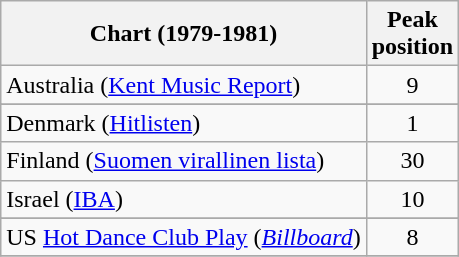<table class="wikitable sortable">
<tr>
<th>Chart (1979-1981)</th>
<th>Peak<br>position</th>
</tr>
<tr>
<td>Australia (<a href='#'>Kent Music Report</a>)</td>
<td align="center">9</td>
</tr>
<tr>
</tr>
<tr>
</tr>
<tr>
<td>Denmark (<a href='#'>Hitlisten</a>)</td>
<td align="center">1</td>
</tr>
<tr>
<td>Finland (<a href='#'>Suomen virallinen lista</a>)</td>
<td align="center">30</td>
</tr>
<tr>
<td>Israel (<a href='#'>IBA</a>)</td>
<td align="center">10</td>
</tr>
<tr>
</tr>
<tr>
</tr>
<tr>
</tr>
<tr>
</tr>
<tr>
</tr>
<tr>
<td>US <a href='#'>Hot Dance Club Play</a> (<em><a href='#'>Billboard</a></em>)</td>
<td align="center">8</td>
</tr>
<tr>
</tr>
</table>
